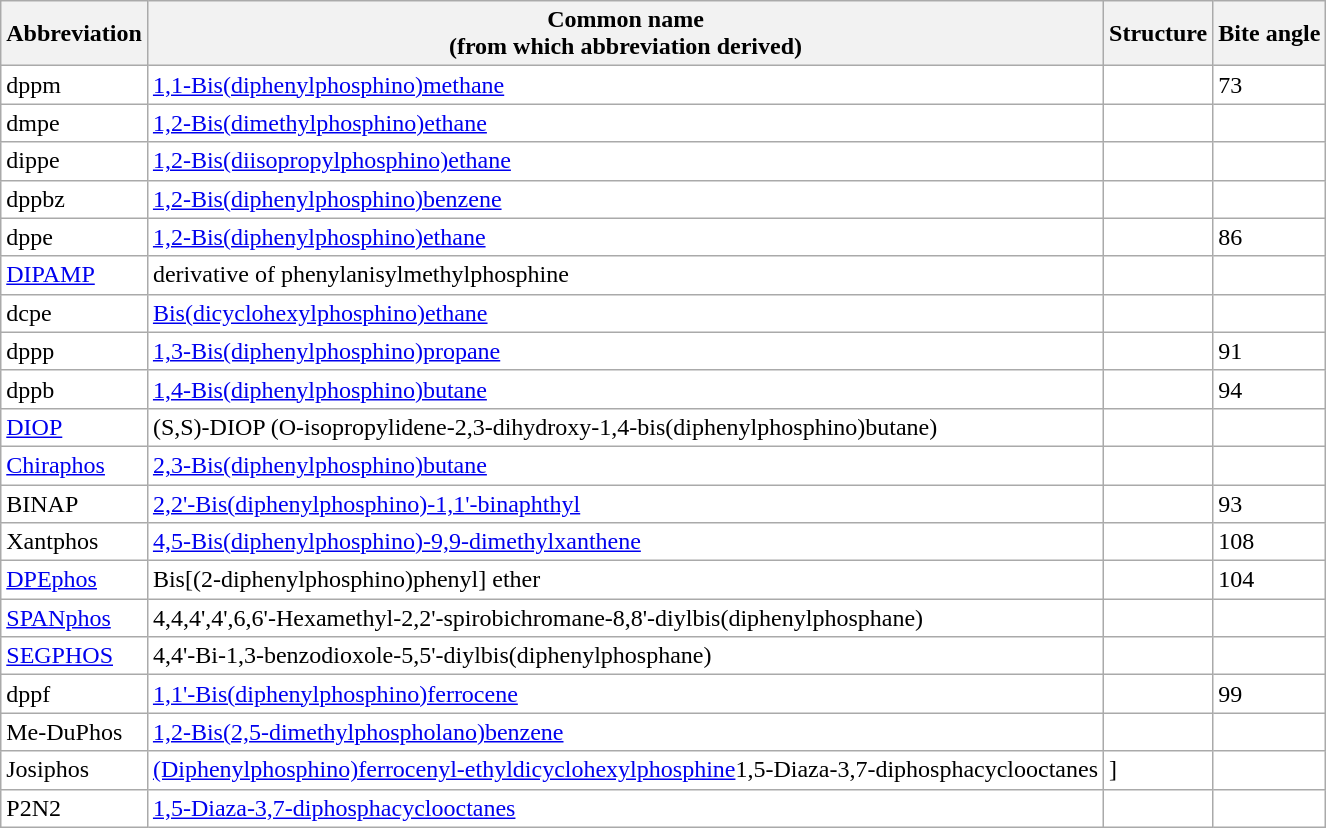<table class="sortable wikitable" style="background-color:#ffffff;">
<tr>
<th>Abbreviation</th>
<th>Common name<br>(from which abbreviation derived)</th>
<th>Structure</th>
<th>Bite angle </th>
</tr>
<tr>
<td>dppm</td>
<td><a href='#'>1,1-Bis(diphenylphosphino)methane</a></td>
<td></td>
<td>73</td>
</tr>
<tr>
<td>dmpe</td>
<td><a href='#'>1,2-Bis(dimethylphosphino)ethane</a></td>
<td></td>
<td></td>
</tr>
<tr>
<td>dippe</td>
<td><a href='#'>1,2-Bis(diisopropylphosphino)ethane</a></td>
<td></td>
<td></td>
</tr>
<tr>
<td>dppbz</td>
<td><a href='#'>1,2-Bis(diphenylphosphino)benzene</a></td>
<td></td>
<td></td>
</tr>
<tr>
<td>dppe</td>
<td><a href='#'>1,2-Bis(diphenylphosphino)ethane</a></td>
<td></td>
<td>86</td>
</tr>
<tr>
<td><a href='#'>DIPAMP</a></td>
<td>derivative of phenylanisylmethylphosphine</td>
<td></td>
<td></td>
</tr>
<tr>
<td>dcpe</td>
<td><a href='#'>Bis(dicyclohexylphosphino)ethane</a></td>
<td></td>
<td></td>
</tr>
<tr>
<td>dppp</td>
<td><a href='#'>1,3-Bis(diphenylphosphino)propane</a></td>
<td></td>
<td>91</td>
</tr>
<tr>
<td>dppb</td>
<td><a href='#'>1,4-Bis(diphenylphosphino)butane</a></td>
<td></td>
<td>94</td>
</tr>
<tr>
<td><a href='#'>DIOP</a></td>
<td>(S,S)-DIOP (O-isopropylidene-2,3-dihydroxy-1,4-bis(diphenylphosphino)butane)</td>
<td></td>
<td></td>
</tr>
<tr>
<td><a href='#'>Chiraphos</a></td>
<td><a href='#'>2,3-Bis(diphenylphosphino)butane</a></td>
<td></td>
<td></td>
</tr>
<tr>
<td>BINAP</td>
<td><a href='#'>2,2'-Bis(diphenylphosphino)-1,1'-binaphthyl</a></td>
<td></td>
<td>93</td>
</tr>
<tr>
<td>Xantphos</td>
<td><a href='#'>4,5-Bis(diphenylphosphino)-9,9-dimethylxanthene</a></td>
<td></td>
<td>108</td>
</tr>
<tr>
<td><a href='#'>DPEphos</a></td>
<td>Bis[(2-diphenylphosphino)phenyl] ether</td>
<td></td>
<td>104</td>
</tr>
<tr>
<td><a href='#'>SPANphos</a></td>
<td>4,4,4',4',6,6'-Hexamethyl-2,2'-spirobichromane-8,8'-diylbis(diphenylphosphane)</td>
<td></td>
<td></td>
</tr>
<tr>
<td><a href='#'>SEGPHOS</a></td>
<td>4,4'-Bi-1,3-benzodioxole-5,5'-diylbis(diphenylphosphane)</td>
<td></td>
<td></td>
</tr>
<tr>
<td>dppf</td>
<td><a href='#'>1,1'-Bis(diphenylphosphino)ferrocene</a></td>
<td></td>
<td>99</td>
</tr>
<tr>
<td>Me-DuPhos</td>
<td><a href='#'>1,2-Bis(2,5-dimethylphospholano)benzene</a></td>
<td></td>
<td></td>
</tr>
<tr>
<td>Josiphos</td>
<td><a href='#'>(Diphenylphosphino)ferrocenyl-ethyldicyclohexylphosphine</a>1,5-Diaza-3,7-diphosphacyclooctanes</td>
<td>]</td>
<td></td>
</tr>
<tr>
<td>P2N2</td>
<td><a href='#'>1,5-Diaza-3,7-diphosphacyclooctanes</a></td>
<td></td>
<td></td>
</tr>
</table>
